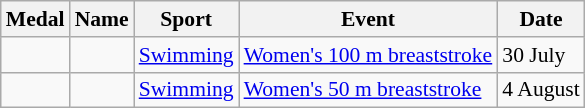<table class="wikitable sortable" style="font-size:90%">
<tr>
<th>Medal</th>
<th>Name</th>
<th>Sport</th>
<th>Event</th>
<th>Date</th>
</tr>
<tr>
<td></td>
<td></td>
<td><a href='#'>Swimming</a></td>
<td><a href='#'>Women's 100 m breaststroke</a></td>
<td>30 July</td>
</tr>
<tr>
<td></td>
<td></td>
<td><a href='#'>Swimming</a></td>
<td><a href='#'>Women's 50 m breaststroke</a></td>
<td>4 August</td>
</tr>
</table>
